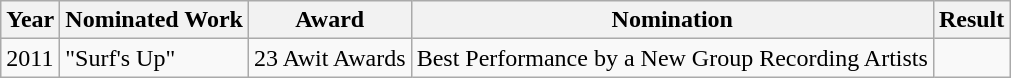<table class="wikitable">
<tr>
<th>Year</th>
<th>Nominated Work</th>
<th>Award</th>
<th>Nomination</th>
<th>Result</th>
</tr>
<tr>
<td>2011</td>
<td>"Surf's Up"</td>
<td>23 Awit Awards</td>
<td>Best Performance by a New Group Recording Artists</td>
<td></td>
</tr>
</table>
